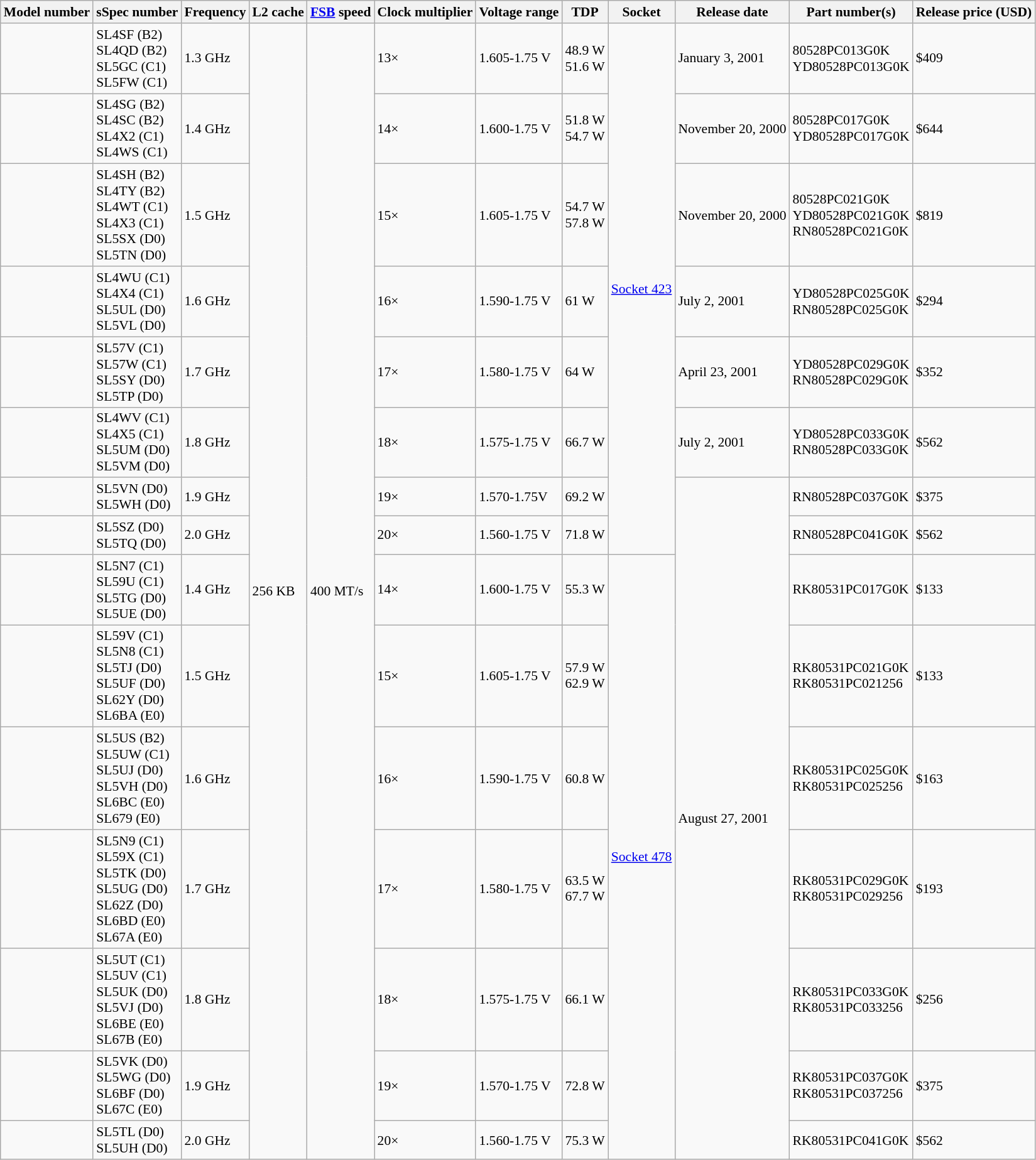<table class="wikitable" style="font-size: 90%;">
<tr>
<th>Model number</th>
<th>sSpec number</th>
<th>Frequency</th>
<th>L2 cache</th>
<th><a href='#'>FSB</a> speed</th>
<th>Clock multiplier</th>
<th>Voltage range</th>
<th>TDP</th>
<th>Socket</th>
<th>Release date</th>
<th>Part number(s)</th>
<th>Release price (USD)</th>
</tr>
<tr>
<td></td>
<td>SL4SF (B2)<br>SL4QD (B2)<br>SL5GC (C1)<br>SL5FW (C1)</td>
<td>1.3 GHz</td>
<td rowspan="15">256 KB</td>
<td rowspan="15">400 MT/s</td>
<td>13×</td>
<td>1.605-1.75 V</td>
<td>48.9 W<br>51.6 W</td>
<td rowspan="8"><a href='#'>Socket 423</a></td>
<td>January 3, 2001</td>
<td>80528PC013G0K<br>YD80528PC013G0K</td>
<td>$409</td>
</tr>
<tr>
<td></td>
<td>SL4SG (B2)<br>SL4SC (B2)<br>SL4X2 (C1)<br>SL4WS (C1)</td>
<td>1.4 GHz</td>
<td>14×</td>
<td>1.600-1.75 V</td>
<td>51.8 W<br>54.7 W</td>
<td>November 20, 2000</td>
<td>80528PC017G0K<br>YD80528PC017G0K</td>
<td>$644</td>
</tr>
<tr>
<td></td>
<td>SL4SH (B2)<br>SL4TY (B2)<br>SL4WT (C1)<br>SL4X3 (C1)<br>SL5SX (D0)<br>SL5TN (D0)</td>
<td>1.5 GHz</td>
<td>15×</td>
<td>1.605-1.75 V</td>
<td>54.7 W<br>57.8 W</td>
<td>November 20, 2000</td>
<td>80528PC021G0K<br>YD80528PC021G0K<br>RN80528PC021G0K</td>
<td>$819</td>
</tr>
<tr>
<td></td>
<td>SL4WU (C1)<br>SL4X4 (C1)<br>SL5UL (D0)<br>SL5VL (D0)</td>
<td>1.6 GHz</td>
<td>16×</td>
<td>1.590-1.75 V</td>
<td>61 W</td>
<td>July 2, 2001</td>
<td>YD80528PC025G0K<br>RN80528PC025G0K</td>
<td>$294</td>
</tr>
<tr>
<td></td>
<td>SL57V (C1)<br>SL57W (C1)<br>SL5SY (D0)<br>SL5TP (D0)</td>
<td>1.7 GHz</td>
<td>17×</td>
<td>1.580-1.75 V</td>
<td>64 W</td>
<td>April 23, 2001</td>
<td>YD80528PC029G0K<br>RN80528PC029G0K</td>
<td>$352</td>
</tr>
<tr>
<td></td>
<td>SL4WV (C1)<br>SL4X5 (C1)<br>SL5UM (D0)<br>SL5VM (D0)</td>
<td>1.8 GHz</td>
<td>18×</td>
<td>1.575-1.75 V</td>
<td>66.7 W</td>
<td>July 2, 2001</td>
<td>YD80528PC033G0K<br>RN80528PC033G0K</td>
<td>$562</td>
</tr>
<tr>
<td></td>
<td>SL5VN (D0)<br>SL5WH (D0)</td>
<td>1.9 GHz</td>
<td>19×</td>
<td>1.570-1.75V </td>
<td>69.2 W</td>
<td rowspan="9">August 27, 2001</td>
<td>RN80528PC037G0K</td>
<td>$375</td>
</tr>
<tr>
<td></td>
<td>SL5SZ (D0)<br>SL5TQ (D0)</td>
<td>2.0 GHz</td>
<td>20×</td>
<td>1.560-1.75 V</td>
<td>71.8 W</td>
<td>RN80528PC041G0K</td>
<td>$562</td>
</tr>
<tr>
<td></td>
<td>SL5N7 (C1)<br>SL59U (C1)<br>SL5TG (D0)<br>SL5UE (D0)</td>
<td>1.4 GHz</td>
<td>14×</td>
<td>1.600-1.75 V</td>
<td>55.3 W</td>
<td rowspan="7"><a href='#'>Socket 478</a></td>
<td>RK80531PC017G0K</td>
<td>$133</td>
</tr>
<tr>
<td></td>
<td>SL59V (C1)<br>SL5N8 (C1)<br>SL5TJ (D0)<br>SL5UF (D0)<br>SL62Y (D0)<br>SL6BA (E0)</td>
<td>1.5 GHz</td>
<td>15×</td>
<td>1.605-1.75 V</td>
<td>57.9 W<br>62.9 W</td>
<td>RK80531PC021G0K<br>RK80531PC021256</td>
<td>$133</td>
</tr>
<tr>
<td></td>
<td>SL5US (B2)<br>SL5UW (C1)<br>SL5UJ (D0)<br>SL5VH (D0)<br>SL6BC (E0)<br>SL679 (E0)</td>
<td>1.6 GHz</td>
<td>16×</td>
<td>1.590-1.75 V</td>
<td>60.8 W</td>
<td>RK80531PC025G0K<br>RK80531PC025256</td>
<td>$163</td>
</tr>
<tr>
<td></td>
<td>SL5N9 (C1)<br>SL59X (C1)<br>SL5TK (D0)<br>SL5UG (D0)<br>SL62Z (D0)<br>SL6BD (E0)<br>SL67A (E0)</td>
<td>1.7 GHz</td>
<td>17×</td>
<td>1.580-1.75 V</td>
<td>63.5 W<br>67.7 W</td>
<td>RK80531PC029G0K<br>RK80531PC029256</td>
<td>$193</td>
</tr>
<tr>
<td></td>
<td>SL5UT (C1)<br>SL5UV (C1)<br>SL5UK (D0)<br>SL5VJ (D0)<br>SL6BE (E0)<br>SL67B (E0)</td>
<td>1.8 GHz</td>
<td>18×</td>
<td>1.575-1.75 V</td>
<td>66.1 W</td>
<td>RK80531PC033G0K<br>RK80531PC033256</td>
<td>$256</td>
</tr>
<tr>
<td></td>
<td>SL5VK (D0)<br>SL5WG (D0)<br>SL6BF (D0)<br>SL67C (E0)</td>
<td>1.9 GHz</td>
<td>19×</td>
<td>1.570-1.75 V</td>
<td>72.8 W</td>
<td>RK80531PC037G0K<br>RK80531PC037256</td>
<td>$375</td>
</tr>
<tr>
<td></td>
<td>SL5TL (D0)<br>SL5UH (D0)</td>
<td>2.0 GHz</td>
<td>20×</td>
<td>1.560-1.75 V</td>
<td>75.3 W</td>
<td>RK80531PC041G0K</td>
<td>$562</td>
</tr>
</table>
